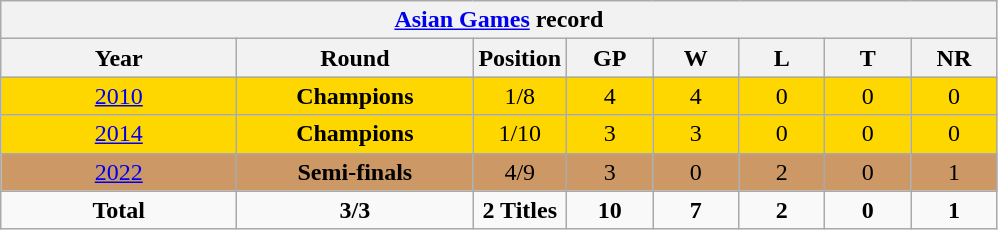<table class="wikitable" style="text-align: center; width=900px;">
<tr>
<th colspan=9><a href='#'>Asian Games</a> record</th>
</tr>
<tr>
<th width=150>Year</th>
<th width=150>Round</th>
<th width=50>Position</th>
<th width=50>GP</th>
<th width=50>W</th>
<th width=50>L</th>
<th width=50>T</th>
<th width=50>NR</th>
</tr>
<tr style="background:gold;">
<td> <a href='#'>2010</a></td>
<td><strong>Champions</strong></td>
<td>1/8</td>
<td>4</td>
<td>4</td>
<td>0</td>
<td>0</td>
<td>0</td>
</tr>
<tr style="background:gold;">
<td> <a href='#'>2014</a></td>
<td><strong>Champions</strong></td>
<td>1/10</td>
<td>3</td>
<td>3</td>
<td>0</td>
<td>0</td>
<td>0</td>
</tr>
<tr bgcolor=#cc9966>
<td> <a href='#'>2022</a></td>
<td><strong>Semi-finals</strong></td>
<td>4/9</td>
<td>3</td>
<td>0</td>
<td>2</td>
<td>0</td>
<td>1</td>
</tr>
<tr>
<td><strong>Total</strong></td>
<td><strong>3/3</strong></td>
<td><strong>2 Titles</strong></td>
<td><strong>10</strong></td>
<td><strong>7</strong></td>
<td><strong>2</strong></td>
<td><strong>0</strong></td>
<td><strong>1</strong></td>
</tr>
</table>
